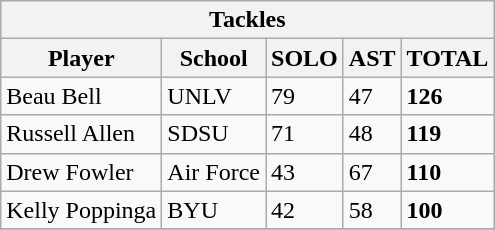<table class="wikitable">
<tr>
<th colspan="7" align="center">Tackles</th>
</tr>
<tr>
<th>Player</th>
<th>School</th>
<th>SOLO</th>
<th>AST</th>
<th>TOTAL</th>
</tr>
<tr>
<td>Beau Bell</td>
<td>UNLV</td>
<td>79</td>
<td>47</td>
<td><strong>126</strong></td>
</tr>
<tr>
<td>Russell Allen</td>
<td>SDSU</td>
<td>71</td>
<td>48</td>
<td><strong>119</strong></td>
</tr>
<tr>
<td>Drew Fowler</td>
<td>Air Force</td>
<td>43</td>
<td>67</td>
<td><strong>110</strong></td>
</tr>
<tr>
<td>Kelly Poppinga</td>
<td>BYU</td>
<td>42</td>
<td>58</td>
<td><strong>100</strong></td>
</tr>
<tr>
</tr>
</table>
